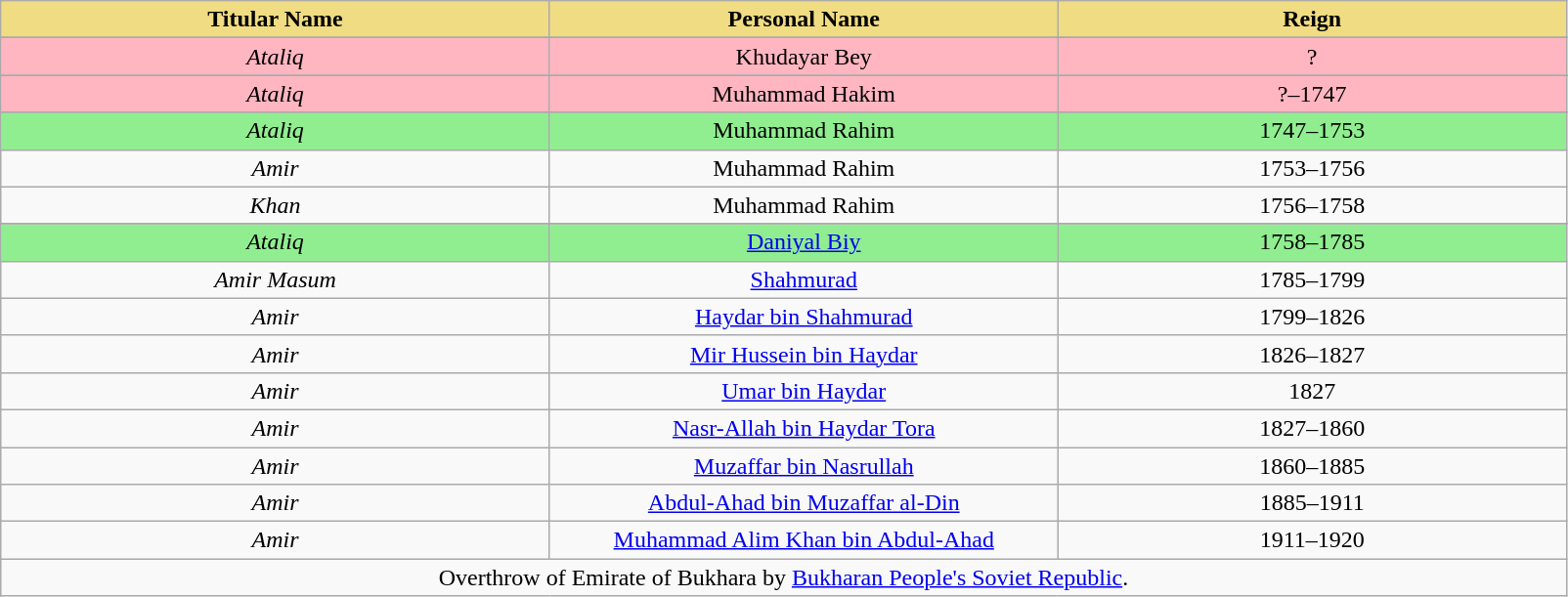<table class="wikitable" style="text-align:center">
<tr>
<th style="background-color:#F0DC82" width=27%>Titular Name</th>
<th style="background-color:#F0DC82" width=25%>Personal Name</th>
<th style="background-color:#F0DC82" width=25%>Reign</th>
</tr>
<tr>
</tr>
<tr style="background:lightpink">
<td><em>Ataliq</em><br></td>
<td>Khudayar Bey<br></td>
<td>?</td>
</tr>
<tr>
</tr>
<tr style="background:lightpink">
<td><em>Ataliq</em><br></td>
<td>Muhammad Hakim<br></td>
<td>?–1747</td>
</tr>
<tr>
</tr>
<tr style="background:lightgreen">
<td><em>Ataliq</em><br></td>
<td>Muhammad Rahim<br></td>
<td>1747–1753</td>
</tr>
<tr>
<td><em>Amir</em><br></td>
<td>Muhammad Rahim<br></td>
<td>1753–1756</td>
</tr>
<tr>
<td><em>Khan</em><br></td>
<td>Muhammad Rahim<br></td>
<td>1756–1758</td>
</tr>
<tr>
</tr>
<tr style="background:lightgreen">
<td><em>Ataliq</em><br></td>
<td><a href='#'>Daniyal Biy</a><br></td>
<td>1758–1785</td>
</tr>
<tr>
<td><em>Amir Masum</em><br></td>
<td><a href='#'>Shahmurad</a><br></td>
<td>1785–1799</td>
</tr>
<tr>
<td><em>Amir</em><br></td>
<td><a href='#'>Haydar bin Shahmurad</a><br></td>
<td>1799–1826</td>
</tr>
<tr>
<td><em>Amir</em><br></td>
<td><a href='#'>Mir Hussein bin Haydar</a><br></td>
<td>1826–1827</td>
</tr>
<tr>
<td><em>Amir</em><br></td>
<td><a href='#'>Umar bin Haydar</a><br></td>
<td>1827</td>
</tr>
<tr>
<td><em>Amir</em><br></td>
<td><a href='#'>Nasr-Allah bin Haydar Tora</a><br> </td>
<td>1827–1860</td>
</tr>
<tr>
<td><em>Amir</em><br></td>
<td><a href='#'>Muzaffar bin Nasrullah</a><br></td>
<td>1860–1885</td>
</tr>
<tr>
<td><em>Amir</em><br></td>
<td><a href='#'>Abdul-Ahad bin Muzaffar al-Din</a><br></td>
<td>1885–1911</td>
</tr>
<tr>
<td><em>Amir</em><br></td>
<td><a href='#'>Muhammad Alim Khan bin Abdul-Ahad</a><br></td>
<td>1911–1920</td>
</tr>
<tr>
<td colspan="3">Overthrow of Emirate of Bukhara by <a href='#'>Bukharan People's Soviet Republic</a>.</td>
</tr>
</table>
